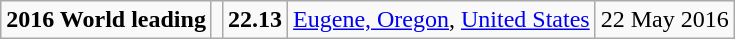<table class="wikitable">
<tr>
<td><strong>2016 World leading</strong></td>
<td></td>
<td><strong>22.13</strong></td>
<td><a href='#'>Eugene, Oregon</a>, <a href='#'>United States</a></td>
<td>22 May 2016</td>
</tr>
</table>
